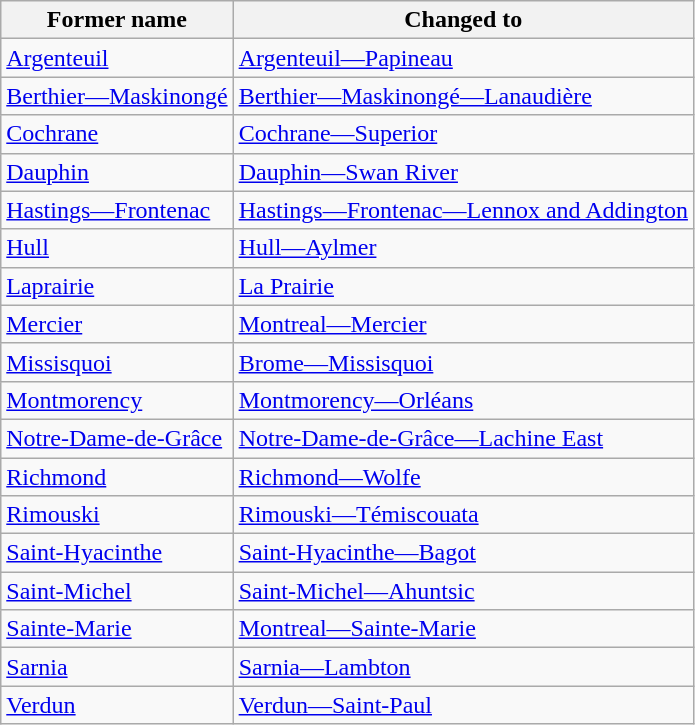<table class="wikitable">
<tr>
<th>Former name</th>
<th>Changed to</th>
</tr>
<tr>
<td><a href='#'>Argenteuil</a></td>
<td><a href='#'>Argenteuil—Papineau</a></td>
</tr>
<tr>
<td><a href='#'>Berthier—Maskinongé</a></td>
<td><a href='#'>Berthier—Maskinongé—Lanaudière</a></td>
</tr>
<tr>
<td><a href='#'>Cochrane</a></td>
<td><a href='#'>Cochrane—Superior</a></td>
</tr>
<tr>
<td><a href='#'>Dauphin</a></td>
<td><a href='#'>Dauphin—Swan River</a></td>
</tr>
<tr>
<td><a href='#'>Hastings—Frontenac</a></td>
<td><a href='#'>Hastings—Frontenac—Lennox and Addington</a></td>
</tr>
<tr>
<td><a href='#'>Hull</a></td>
<td><a href='#'>Hull—Aylmer</a></td>
</tr>
<tr>
<td><a href='#'>Laprairie</a></td>
<td><a href='#'>La Prairie</a></td>
</tr>
<tr>
<td><a href='#'>Mercier</a></td>
<td><a href='#'>Montreal—Mercier</a></td>
</tr>
<tr>
<td><a href='#'>Missisquoi</a></td>
<td><a href='#'>Brome—Missisquoi</a></td>
</tr>
<tr>
<td><a href='#'>Montmorency</a></td>
<td><a href='#'>Montmorency—Orléans</a></td>
</tr>
<tr>
<td><a href='#'>Notre-Dame-de-Grâce</a></td>
<td><a href='#'>Notre-Dame-de-Grâce—Lachine East</a></td>
</tr>
<tr>
<td><a href='#'>Richmond</a></td>
<td><a href='#'>Richmond—Wolfe</a></td>
</tr>
<tr>
<td><a href='#'>Rimouski</a></td>
<td><a href='#'>Rimouski—Témiscouata</a></td>
</tr>
<tr>
<td><a href='#'>Saint-Hyacinthe</a></td>
<td><a href='#'>Saint-Hyacinthe—Bagot</a></td>
</tr>
<tr>
<td><a href='#'>Saint-Michel</a></td>
<td><a href='#'>Saint-Michel—Ahuntsic</a></td>
</tr>
<tr>
<td><a href='#'>Sainte-Marie</a></td>
<td><a href='#'>Montreal—Sainte-Marie</a></td>
</tr>
<tr>
<td><a href='#'>Sarnia</a></td>
<td><a href='#'>Sarnia—Lambton</a></td>
</tr>
<tr>
<td><a href='#'>Verdun</a></td>
<td><a href='#'>Verdun—Saint-Paul</a></td>
</tr>
</table>
